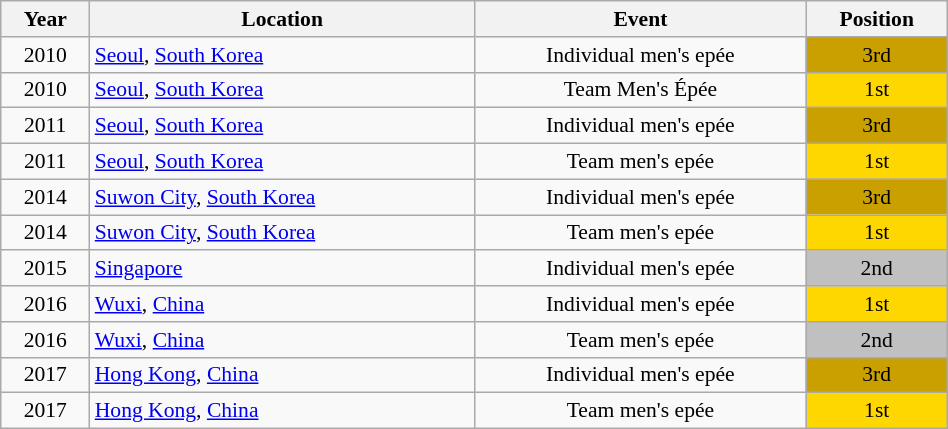<table class="wikitable" width="50%" style="font-size:90%; text-align:center;">
<tr>
<th>Year</th>
<th>Location</th>
<th>Event</th>
<th>Position</th>
</tr>
<tr>
<td>2010</td>
<td rowspan="1" align="left"> <a href='#'>Seoul</a>, <a href='#'>South Korea</a></td>
<td>Individual men's epée</td>
<td bgcolor="caramel">3rd</td>
</tr>
<tr>
<td>2010</td>
<td rowspan="1" align="left"> <a href='#'>Seoul</a>, <a href='#'>South Korea</a></td>
<td>Team Men's Épée</td>
<td bgcolor="gold">1st</td>
</tr>
<tr>
<td>2011</td>
<td rowspan="1" align="left"> <a href='#'>Seoul</a>, <a href='#'>South Korea</a></td>
<td>Individual men's epée</td>
<td bgcolor="caramel">3rd</td>
</tr>
<tr>
<td>2011</td>
<td rowspan="1" align="left"> <a href='#'>Seoul</a>, <a href='#'>South Korea</a></td>
<td>Team men's epée</td>
<td bgcolor="gold">1st</td>
</tr>
<tr>
<td>2014</td>
<td rowspan="1" align="left"> <a href='#'>Suwon City</a>, <a href='#'>South Korea</a></td>
<td>Individual men's epée</td>
<td bgcolor="caramel">3rd</td>
</tr>
<tr>
<td>2014</td>
<td rowspan="1" align="left"> <a href='#'>Suwon City</a>, <a href='#'>South Korea</a></td>
<td>Team men's epée</td>
<td bgcolor="gold">1st</td>
</tr>
<tr>
<td>2015</td>
<td rowspan="1" align="left"> <a href='#'>Singapore</a></td>
<td>Individual men's epée</td>
<td bgcolor="silver">2nd</td>
</tr>
<tr>
<td>2016</td>
<td rowspan="1" align="left"> <a href='#'>Wuxi</a>, <a href='#'>China</a></td>
<td>Individual men's epée</td>
<td bgcolor="gold">1st</td>
</tr>
<tr>
<td>2016</td>
<td rowspan="1" align="left"> <a href='#'>Wuxi</a>, <a href='#'>China</a></td>
<td>Team men's epée</td>
<td bgcolor="silver">2nd</td>
</tr>
<tr>
<td>2017</td>
<td rowspan="1" align="left"> <a href='#'>Hong Kong</a>, <a href='#'>China</a></td>
<td>Individual men's epée</td>
<td bgcolor="caramel">3rd</td>
</tr>
<tr>
<td>2017</td>
<td rowspan="1" align="left"> <a href='#'>Hong Kong</a>, <a href='#'>China</a></td>
<td>Team men's epée</td>
<td bgcolor="gold">1st</td>
</tr>
</table>
